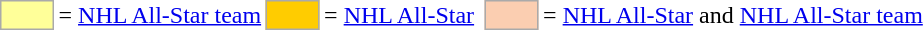<table>
<tr>
<td style="background-color:#FFFF99; border:1px solid #aaaaaa; width:2em;"></td>
<td>= <a href='#'>NHL All-Star team</a></td>
<td style="background-color:#FFCC00; border:1px solid #aaaaaa; width:2em;"></td>
<td>= <a href='#'>NHL All-Star</a></td>
<td></td>
<td style="background-color:#FBCEB1; border:1px solid #aaaaaa; width:2em;"></td>
<td>= <a href='#'>NHL All-Star</a>  and <a href='#'>NHL All-Star team</a><br></td>
</tr>
</table>
